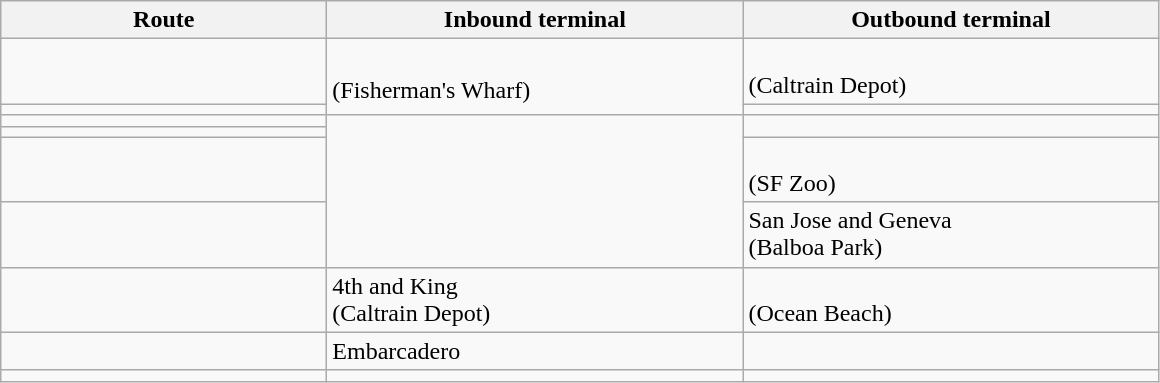<table class="wikitable sortable">
<tr>
<th width="210">Route</th>
<th class="unsortable" width="270">Inbound terminal</th>
<th class="unsortable" width="270">Outbound terminal</th>
</tr>
<tr>
<td></td>
<td rowspan="2"><br>(Fisherman's Wharf)</td>
<td><br>(Caltrain Depot)</td>
</tr>
<tr>
<td></td>
<td></td>
</tr>
<tr>
<td></td>
<td rowspan="4"></td>
<td rowspan="2"></td>
</tr>
<tr>
<td></td>
</tr>
<tr>
<td></td>
<td><br>(SF Zoo)</td>
</tr>
<tr>
<td></td>
<td>San Jose and Geneva<br>(Balboa Park)</td>
</tr>
<tr>
<td></td>
<td>4th and King<br>(Caltrain Depot)</td>
<td><br>(Ocean Beach)</td>
</tr>
<tr>
<td></td>
<td>Embarcadero</td>
<td></td>
</tr>
<tr>
<td></td>
<td></td>
<td></td>
</tr>
</table>
